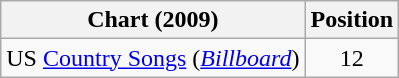<table class="wikitable sortable">
<tr>
<th scope="col">Chart (2009)</th>
<th scope="col">Position</th>
</tr>
<tr>
<td>US <a href='#'>Country Songs</a> (<em><a href='#'>Billboard</a></em>)</td>
<td align="center">12</td>
</tr>
</table>
